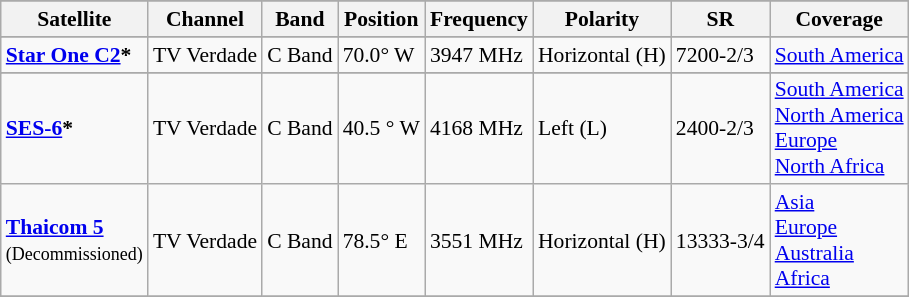<table class="wikitable">
<tr>
</tr>
<tr style="font-size:90%">
<th>Satellite</th>
<th>Channel</th>
<th>Band</th>
<th>Position</th>
<th>Frequency</th>
<th>Polarity</th>
<th>SR</th>
<th>Coverage</th>
</tr>
<tr>
</tr>
<tr style="font-size:90%">
<td><strong><a href='#'>Star One C2</a>*</strong></td>
<td>TV Verdade</td>
<td>C Band</td>
<td>70.0° W</td>
<td>3947 MHz</td>
<td>Horizontal (H)</td>
<td>7200-2/3</td>
<td><a href='#'>South America</a></td>
</tr>
<tr>
</tr>
<tr style="font-size:90%">
<td><strong><a href='#'>SES-6</a>*</strong></td>
<td>TV Verdade</td>
<td>C Band</td>
<td>40.5 ° W</td>
<td>4168 MHz</td>
<td>Left (L)</td>
<td>2400-2/3</td>
<td><a href='#'>South America</a><br><a href='#'>North America</a><br><a href='#'>Europe</a><br><a href='#'>North Africa</a></td>
</tr>
<tr style="font-size:90%">
<td><strong><a href='#'>Thaicom 5</a></strong><br><small>(Decommissioned)</small></td>
<td>TV Verdade</td>
<td>C Band</td>
<td>78.5° E</td>
<td>3551 MHz</td>
<td>Horizontal (H)</td>
<td>13333-3/4</td>
<td><a href='#'>Asia</a><br><a href='#'>Europe</a><br><a href='#'>Australia</a><br><a href='#'>Africa</a></td>
</tr>
<tr>
</tr>
</table>
